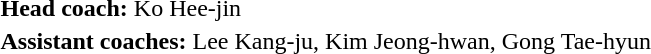<table>
<tr>
<td><strong>Head coach:</strong>  Ko Hee-jin</td>
</tr>
<tr>
<td><strong>Assistant coaches:</strong> Lee Kang-ju, Kim Jeong-hwan, Gong Tae-hyun</td>
</tr>
</table>
